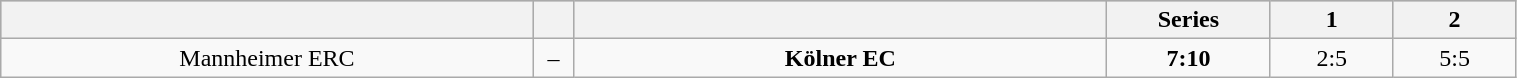<table class="wikitable" width="80%">
<tr style="background-color:#c0c0c0;">
<th style="width:32.5%;"></th>
<th style="width:2.5%;"></th>
<th style="width:32.5%;"></th>
<th style="width:10%;">Series</th>
<th style="width:7.5%;">1</th>
<th style="width:7.5%;">2</th>
</tr>
<tr align="center">
<td>Mannheimer ERC</td>
<td>–</td>
<td><strong>Kölner EC</strong></td>
<td><strong>7:10</strong></td>
<td>2:5</td>
<td>5:5</td>
</tr>
</table>
